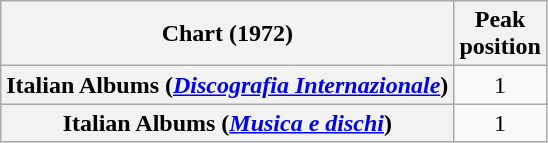<table class="wikitable plainrowheaders" style="text-align:center">
<tr>
<th scope="col">Chart (1972)</th>
<th scope="col">Peak<br>position</th>
</tr>
<tr>
<th scope="row">Italian Albums (<em><a href='#'>Discografia Internazionale</a></em>)</th>
<td>1</td>
</tr>
<tr>
<th scope="row">Italian Albums (<em><a href='#'>Musica e dischi</a></em>)</th>
<td>1</td>
</tr>
</table>
